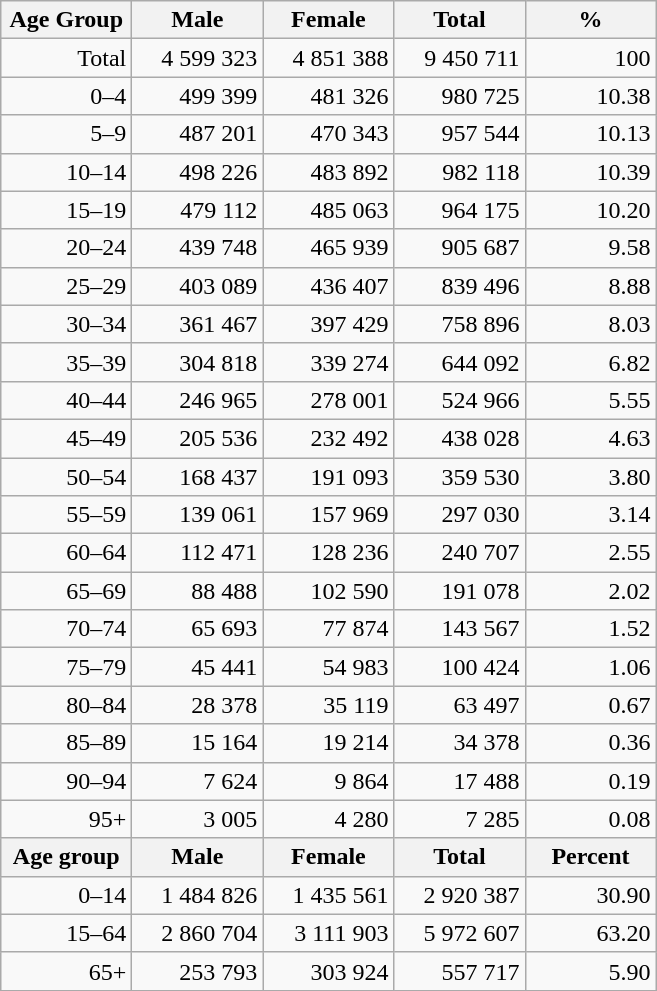<table class="wikitable">
<tr>
<th width="80pt">Age Group</th>
<th width="80pt">Male</th>
<th width="80pt">Female</th>
<th width="80pt">Total</th>
<th width="80pt">%</th>
</tr>
<tr>
<td align="right">Total</td>
<td align="right">4 599 323</td>
<td align="right">4 851 388</td>
<td align="right">9 450 711</td>
<td align="right">100</td>
</tr>
<tr>
<td align="right">0–4</td>
<td align="right">499 399</td>
<td align="right">481 326</td>
<td align="right">980 725</td>
<td align="right">10.38</td>
</tr>
<tr>
<td align="right">5–9</td>
<td align="right">487 201</td>
<td align="right">470 343</td>
<td align="right">957 544</td>
<td align="right">10.13</td>
</tr>
<tr>
<td align="right">10–14</td>
<td align="right">498 226</td>
<td align="right">483 892</td>
<td align="right">982 118</td>
<td align="right">10.39</td>
</tr>
<tr>
<td align="right">15–19</td>
<td align="right">479 112</td>
<td align="right">485 063</td>
<td align="right">964 175</td>
<td align="right">10.20</td>
</tr>
<tr>
<td align="right">20–24</td>
<td align="right">439 748</td>
<td align="right">465 939</td>
<td align="right">905 687</td>
<td align="right">9.58</td>
</tr>
<tr>
<td align="right">25–29</td>
<td align="right">403 089</td>
<td align="right">436 407</td>
<td align="right">839 496</td>
<td align="right">8.88</td>
</tr>
<tr>
<td align="right">30–34</td>
<td align="right">361 467</td>
<td align="right">397 429</td>
<td align="right">758 896</td>
<td align="right">8.03</td>
</tr>
<tr>
<td align="right">35–39</td>
<td align="right">304 818</td>
<td align="right">339 274</td>
<td align="right">644 092</td>
<td align="right">6.82</td>
</tr>
<tr>
<td align="right">40–44</td>
<td align="right">246 965</td>
<td align="right">278 001</td>
<td align="right">524 966</td>
<td align="right">5.55</td>
</tr>
<tr>
<td align="right">45–49</td>
<td align="right">205 536</td>
<td align="right">232 492</td>
<td align="right">438 028</td>
<td align="right">4.63</td>
</tr>
<tr>
<td align="right">50–54</td>
<td align="right">168 437</td>
<td align="right">191 093</td>
<td align="right">359 530</td>
<td align="right">3.80</td>
</tr>
<tr>
<td align="right">55–59</td>
<td align="right">139 061</td>
<td align="right">157 969</td>
<td align="right">297 030</td>
<td align="right">3.14</td>
</tr>
<tr>
<td align="right">60–64</td>
<td align="right">112 471</td>
<td align="right">128 236</td>
<td align="right">240 707</td>
<td align="right">2.55</td>
</tr>
<tr>
<td align="right">65–69</td>
<td align="right">88 488</td>
<td align="right">102 590</td>
<td align="right">191 078</td>
<td align="right">2.02</td>
</tr>
<tr>
<td align="right">70–74</td>
<td align="right">65 693</td>
<td align="right">77 874</td>
<td align="right">143 567</td>
<td align="right">1.52</td>
</tr>
<tr>
<td align="right">75–79</td>
<td align="right">45 441</td>
<td align="right">54 983</td>
<td align="right">100 424</td>
<td align="right">1.06</td>
</tr>
<tr>
<td align="right">80–84</td>
<td align="right">28 378</td>
<td align="right">35 119</td>
<td align="right">63 497</td>
<td align="right">0.67</td>
</tr>
<tr>
<td align="right">85–89</td>
<td align="right">15 164</td>
<td align="right">19 214</td>
<td align="right">34 378</td>
<td align="right">0.36</td>
</tr>
<tr>
<td align="right">90–94</td>
<td align="right">7 624</td>
<td align="right">9 864</td>
<td align="right">17 488</td>
<td align="right">0.19</td>
</tr>
<tr>
<td align="right">95+</td>
<td align="right">3 005</td>
<td align="right">4 280</td>
<td align="right">7 285</td>
<td align="right">0.08</td>
</tr>
<tr>
<th width="50">Age group</th>
<th width="80pt">Male</th>
<th width="80">Female</th>
<th width="80">Total</th>
<th width="50">Percent</th>
</tr>
<tr>
<td align="right">0–14</td>
<td align="right">1 484 826</td>
<td align="right">1 435 561</td>
<td align="right">2 920 387</td>
<td align="right">30.90</td>
</tr>
<tr>
<td align="right">15–64</td>
<td align="right">2 860 704</td>
<td align="right">3 111 903</td>
<td align="right">5 972 607</td>
<td align="right">63.20</td>
</tr>
<tr>
<td align="right">65+</td>
<td align="right">253 793</td>
<td align="right">303 924</td>
<td align="right">557 717</td>
<td align="right">5.90</td>
</tr>
<tr>
</tr>
</table>
